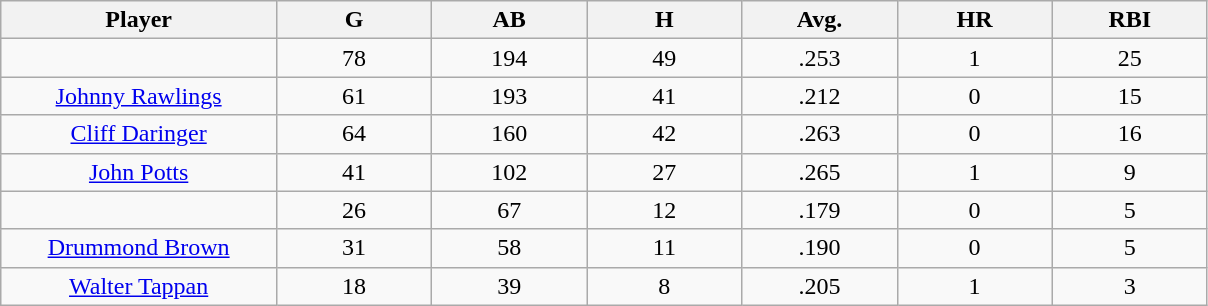<table class="wikitable sortable">
<tr>
<th bgcolor="#DDDDFF" width="16%">Player</th>
<th bgcolor="#DDDDFF" width="9%">G</th>
<th bgcolor="#DDDDFF" width="9%">AB</th>
<th bgcolor="#DDDDFF" width="9%">H</th>
<th bgcolor="#DDDDFF" width="9%">Avg.</th>
<th bgcolor="#DDDDFF" width="9%">HR</th>
<th bgcolor="#DDDDFF" width="9%">RBI</th>
</tr>
<tr align="center">
<td></td>
<td>78</td>
<td>194</td>
<td>49</td>
<td>.253</td>
<td>1</td>
<td>25</td>
</tr>
<tr align="center">
<td><a href='#'>Johnny Rawlings</a></td>
<td>61</td>
<td>193</td>
<td>41</td>
<td>.212</td>
<td>0</td>
<td>15</td>
</tr>
<tr align="center">
<td><a href='#'>Cliff Daringer</a></td>
<td>64</td>
<td>160</td>
<td>42</td>
<td>.263</td>
<td>0</td>
<td>16</td>
</tr>
<tr align="center">
<td><a href='#'>John Potts</a></td>
<td>41</td>
<td>102</td>
<td>27</td>
<td>.265</td>
<td>1</td>
<td>9</td>
</tr>
<tr align="center">
<td></td>
<td>26</td>
<td>67</td>
<td>12</td>
<td>.179</td>
<td>0</td>
<td>5</td>
</tr>
<tr align="center">
<td><a href='#'>Drummond Brown</a></td>
<td>31</td>
<td>58</td>
<td>11</td>
<td>.190</td>
<td>0</td>
<td>5</td>
</tr>
<tr align="center">
<td><a href='#'>Walter Tappan</a></td>
<td>18</td>
<td>39</td>
<td>8</td>
<td>.205</td>
<td>1</td>
<td>3</td>
</tr>
</table>
